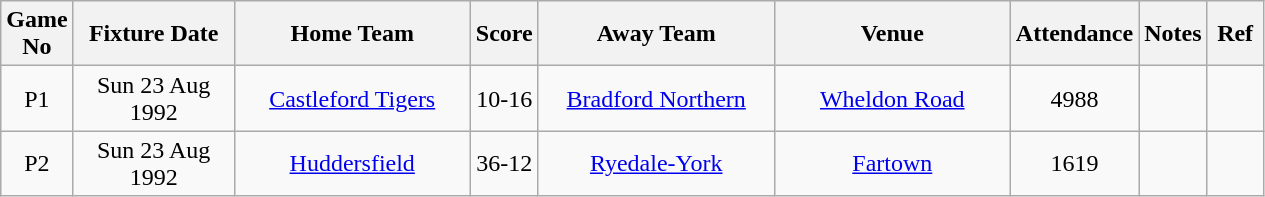<table class="wikitable" style="text-align:center;">
<tr>
<th width=20 abbr="No">Game No</th>
<th width=100 abbr="Date">Fixture Date</th>
<th width=150 abbr="Home Team">Home Team</th>
<th width=20 abbr="Score">Score</th>
<th width=150 abbr="Away Team">Away Team</th>
<th width=150 abbr="Venue">Venue</th>
<th width=30 abbr="Att">Attendance</th>
<th width=20 abbr="Notes">Notes</th>
<th width=30 abbr="Ref">Ref</th>
</tr>
<tr>
<td>P1</td>
<td>Sun 23 Aug 1992</td>
<td><a href='#'>Castleford Tigers</a></td>
<td>10-16</td>
<td><a href='#'>Bradford Northern</a></td>
<td><a href='#'>Wheldon Road</a></td>
<td>4988</td>
<td></td>
<td></td>
</tr>
<tr>
<td>P2</td>
<td>Sun 23 Aug 1992</td>
<td><a href='#'>Huddersfield</a></td>
<td>36-12</td>
<td><a href='#'>Ryedale-York</a></td>
<td><a href='#'>Fartown</a></td>
<td>1619</td>
<td></td>
<td></td>
</tr>
</table>
